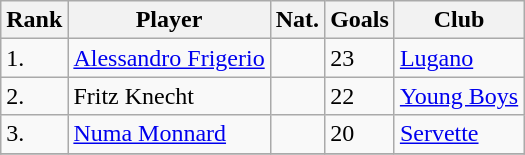<table class="wikitable sortable">
<tr>
<th>Rank</th>
<th>Player</th>
<th>Nat.</th>
<th>Goals</th>
<th>Club</th>
</tr>
<tr>
<td>1.</td>
<td><a href='#'>Alessandro Frigerio</a></td>
<td></td>
<td>23</td>
<td><a href='#'>Lugano</a></td>
</tr>
<tr>
<td>2.</td>
<td>Fritz Knecht</td>
<td></td>
<td>22</td>
<td><a href='#'>Young Boys</a></td>
</tr>
<tr>
<td>3.</td>
<td><a href='#'>Numa Monnard</a></td>
<td></td>
<td>20</td>
<td><a href='#'>Servette</a></td>
</tr>
<tr>
</tr>
</table>
